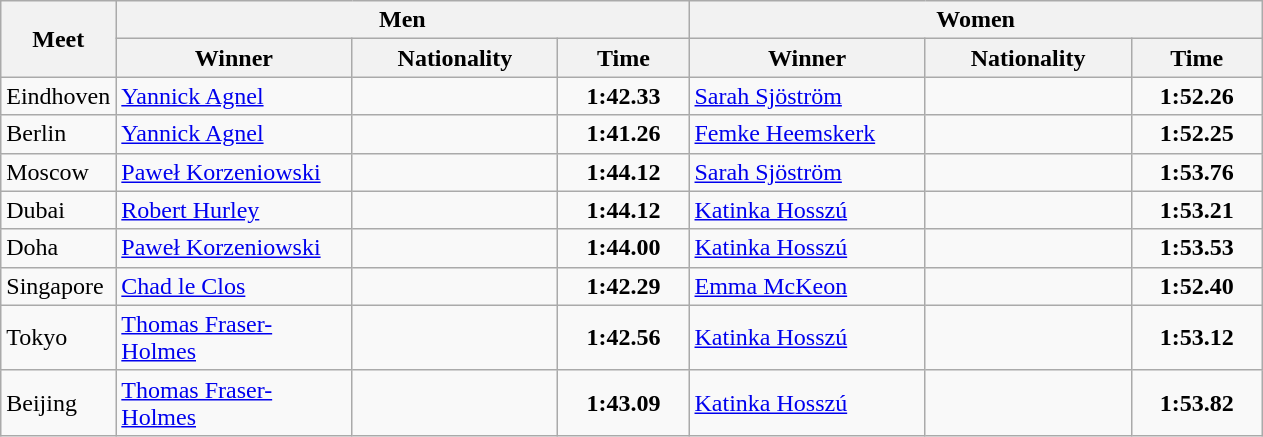<table class="wikitable">
<tr>
<th rowspan="2">Meet</th>
<th colspan="3">Men</th>
<th colspan="3">Women</th>
</tr>
<tr>
<th width=150>Winner</th>
<th width=130>Nationality</th>
<th width=80>Time</th>
<th width=150>Winner</th>
<th width=130>Nationality</th>
<th width=80>Time</th>
</tr>
<tr>
<td>Eindhoven</td>
<td><a href='#'>Yannick Agnel</a></td>
<td></td>
<td align=center><strong>1:42.33</strong></td>
<td><a href='#'>Sarah Sjöström</a></td>
<td></td>
<td align=center><strong>1:52.26</strong></td>
</tr>
<tr>
<td>Berlin</td>
<td><a href='#'>Yannick Agnel</a></td>
<td></td>
<td align=center><strong>1:41.26</strong></td>
<td><a href='#'>Femke Heemskerk</a></td>
<td></td>
<td align=center><strong>1:52.25</strong></td>
</tr>
<tr>
<td>Moscow</td>
<td><a href='#'>Paweł Korzeniowski</a></td>
<td></td>
<td align=center><strong>1:44.12</strong></td>
<td><a href='#'>Sarah Sjöström</a></td>
<td></td>
<td align=center><strong>1:53.76</strong></td>
</tr>
<tr>
<td>Dubai</td>
<td><a href='#'>Robert Hurley</a></td>
<td></td>
<td align=center><strong>1:44.12</strong></td>
<td><a href='#'>Katinka Hosszú</a></td>
<td></td>
<td align=center><strong>1:53.21</strong></td>
</tr>
<tr>
<td>Doha</td>
<td><a href='#'>Paweł Korzeniowski</a></td>
<td></td>
<td align=center><strong>1:44.00</strong></td>
<td><a href='#'>Katinka Hosszú</a></td>
<td></td>
<td align=center><strong>1:53.53</strong></td>
</tr>
<tr>
<td>Singapore</td>
<td><a href='#'>Chad le Clos</a></td>
<td></td>
<td align=center><strong>1:42.29</strong></td>
<td><a href='#'>Emma McKeon</a></td>
<td></td>
<td align=center><strong>1:52.40</strong></td>
</tr>
<tr>
<td>Tokyo</td>
<td><a href='#'>Thomas Fraser-Holmes</a></td>
<td></td>
<td align=center><strong>1:42.56</strong></td>
<td><a href='#'>Katinka Hosszú</a></td>
<td></td>
<td align=center><strong>1:53.12</strong></td>
</tr>
<tr>
<td>Beijing</td>
<td><a href='#'>Thomas Fraser-Holmes</a></td>
<td></td>
<td align=center><strong>1:43.09</strong></td>
<td><a href='#'>Katinka Hosszú</a></td>
<td></td>
<td align=center><strong>1:53.82</strong></td>
</tr>
</table>
